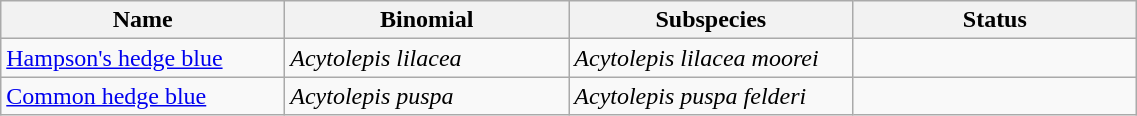<table width=60% class="wikitable">
<tr>
<th width=20%>Name</th>
<th width=20%>Binomial</th>
<th width=20%>Subspecies</th>
<th width=20%>Status</th>
</tr>
<tr>
<td><a href='#'>Hampson's hedge blue</a><br></td>
<td><em>Acytolepis lilacea</em></td>
<td><em>Acytolepis lilacea moorei</em></td>
<td></td>
</tr>
<tr>
<td><a href='#'>Common hedge blue</a><br>


</td>
<td><em>Acytolepis puspa</em></td>
<td><em>Acytolepis puspa felderi</em></td>
<td></td>
</tr>
</table>
